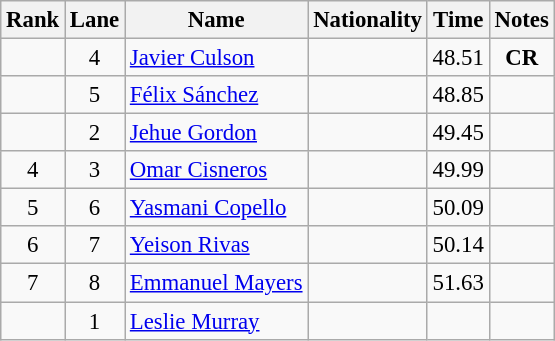<table class="wikitable sortable" style="text-align:center; font-size:95%">
<tr>
<th>Rank</th>
<th>Lane</th>
<th>Name</th>
<th>Nationality</th>
<th>Time</th>
<th>Notes</th>
</tr>
<tr>
<td></td>
<td>4</td>
<td align=left><a href='#'>Javier Culson</a></td>
<td align=left></td>
<td>48.51</td>
<td><strong>CR</strong></td>
</tr>
<tr>
<td></td>
<td>5</td>
<td align=left><a href='#'>Félix Sánchez</a></td>
<td align=left></td>
<td>48.85</td>
<td></td>
</tr>
<tr>
<td></td>
<td>2</td>
<td align=left><a href='#'>Jehue Gordon</a></td>
<td align=left></td>
<td>49.45</td>
<td></td>
</tr>
<tr>
<td>4</td>
<td>3</td>
<td align=left><a href='#'>Omar Cisneros</a></td>
<td align=left></td>
<td>49.99</td>
<td></td>
</tr>
<tr>
<td>5</td>
<td>6</td>
<td align=left><a href='#'>Yasmani Copello</a></td>
<td align=left></td>
<td>50.09</td>
<td></td>
</tr>
<tr>
<td>6</td>
<td>7</td>
<td align=left><a href='#'>Yeison Rivas</a></td>
<td align=left></td>
<td>50.14</td>
<td></td>
</tr>
<tr>
<td>7</td>
<td>8</td>
<td align=left><a href='#'>Emmanuel Mayers</a></td>
<td align=left></td>
<td>51.63</td>
<td></td>
</tr>
<tr>
<td></td>
<td>1</td>
<td align=left><a href='#'>Leslie Murray</a></td>
<td align=left></td>
<td></td>
<td></td>
</tr>
</table>
